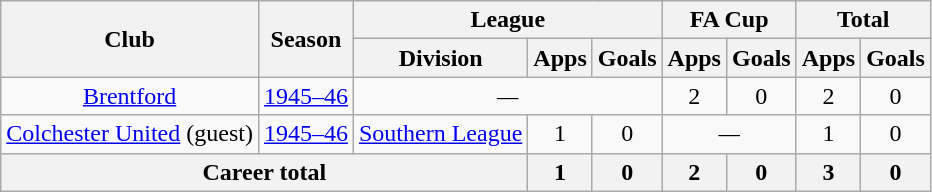<table class="wikitable" style="text-align: center;">
<tr>
<th rowspan="2">Club</th>
<th rowspan="2">Season</th>
<th colspan="3">League</th>
<th colspan="2">FA Cup</th>
<th colspan="2">Total</th>
</tr>
<tr>
<th>Division</th>
<th>Apps</th>
<th>Goals</th>
<th>Apps</th>
<th>Goals</th>
<th>Apps</th>
<th>Goals</th>
</tr>
<tr>
<td><a href='#'>Brentford</a></td>
<td><a href='#'>1945–46</a></td>
<td colspan="3"><em>—</em></td>
<td>2</td>
<td>0</td>
<td>2</td>
<td>0</td>
</tr>
<tr>
<td><a href='#'>Colchester United</a> (guest)</td>
<td><a href='#'>1945–46</a></td>
<td><a href='#'>Southern League</a></td>
<td>1</td>
<td>0</td>
<td colspan="2"><em>—</em></td>
<td>1</td>
<td>0</td>
</tr>
<tr>
<th colspan="3">Career total</th>
<th>1</th>
<th>0</th>
<th>2</th>
<th>0</th>
<th>3</th>
<th>0</th>
</tr>
</table>
